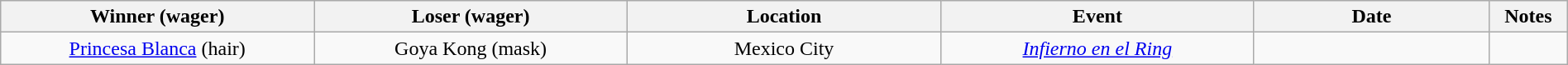<table class="wikitable sortable" width=100% style="text-align: center">
<tr>
<th width=20% scope="col">Winner (wager)</th>
<th width=20% scope="col">Loser (wager)</th>
<th width=20% scope="col">Location</th>
<th width=20% scope="col">Event</th>
<th width=15% scope="col">Date</th>
<th class="unsortable" width=5% scope="col">Notes</th>
</tr>
<tr>
<td><a href='#'>Princesa Blanca</a> (hair)</td>
<td>Goya Kong (mask)</td>
<td>Mexico City</td>
<td><em><a href='#'>Infierno en el Ring</a></em></td>
<td></td>
<td></td>
</tr>
</table>
